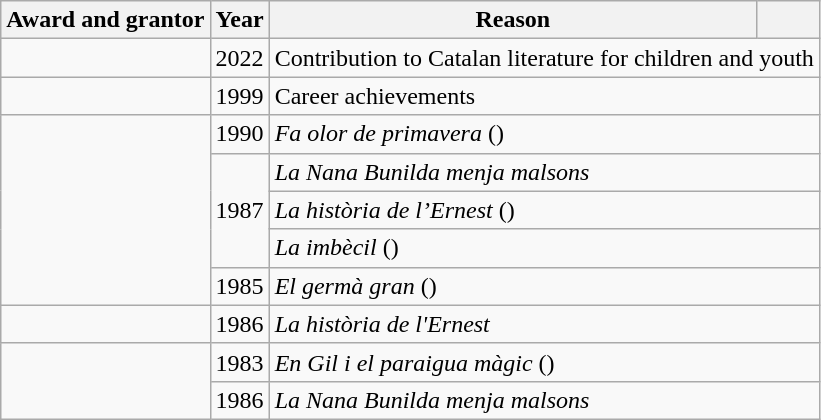<table class="wikitable">
<tr>
<th>Award and grantor</th>
<th>Year</th>
<th>Reason</th>
<th></th>
</tr>
<tr>
<td></td>
<td>2022</td>
<td colspan="2">Contribution to Catalan literature for children and youth</td>
</tr>
<tr>
<td></td>
<td>1999</td>
<td colspan="2">Career achievements</td>
</tr>
<tr>
<td rowspan="5"></td>
<td>1990</td>
<td colspan="2"><em>Fa olor de primavera</em> ()</td>
</tr>
<tr>
<td rowspan="3">1987</td>
<td colspan="2"><em>La Nana Bunilda menja malsons</em></td>
</tr>
<tr>
<td colspan="2"><em>La història de l’Ernest</em> ()</td>
</tr>
<tr>
<td colspan="2"><em>La imbècil</em> ()</td>
</tr>
<tr>
<td>1985</td>
<td colspan="2"><em>El germà gran</em> ()</td>
</tr>
<tr>
<td></td>
<td>1986</td>
<td colspan="2"><em>La història de l'Ernest</em></td>
</tr>
<tr>
<td rowspan="2"></td>
<td>1983</td>
<td colspan="2"><em>En Gil i el paraigua màgic</em> ()</td>
</tr>
<tr>
<td>1986</td>
<td colspan="2"><em>La Nana Bunilda menja malsons</em></td>
</tr>
</table>
